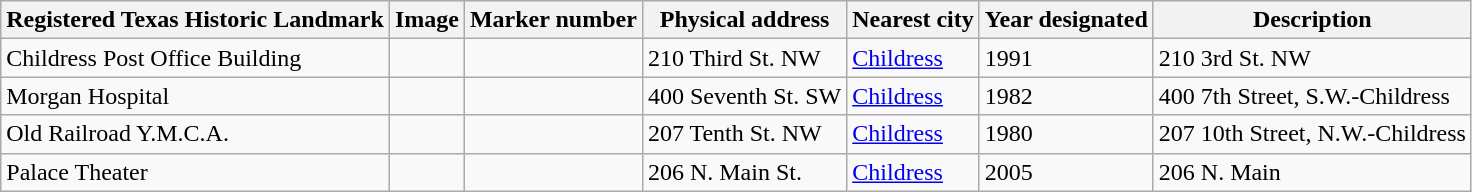<table class="wikitable sortable">
<tr>
<th>Registered Texas Historic Landmark</th>
<th>Image</th>
<th>Marker number</th>
<th>Physical address</th>
<th>Nearest city</th>
<th>Year designated</th>
<th>Description</th>
</tr>
<tr>
<td>Childress Post Office Building</td>
<td></td>
<td></td>
<td>210 Third St. NW<br></td>
<td><a href='#'>Childress</a></td>
<td>1991</td>
<td>210 3rd St. NW</td>
</tr>
<tr>
<td>Morgan Hospital</td>
<td></td>
<td></td>
<td>400 Seventh St. SW<br></td>
<td><a href='#'>Childress</a></td>
<td>1982</td>
<td>400 7th Street, S.W.-Childress</td>
</tr>
<tr>
<td>Old Railroad Y.M.C.A.</td>
<td></td>
<td></td>
<td>207 Tenth St. NW<br></td>
<td><a href='#'>Childress</a></td>
<td>1980</td>
<td>207 10th Street, N.W.-Childress</td>
</tr>
<tr>
<td>Palace Theater</td>
<td></td>
<td></td>
<td>206 N. Main St.<br></td>
<td><a href='#'>Childress</a></td>
<td>2005</td>
<td>206 N. Main</td>
</tr>
</table>
